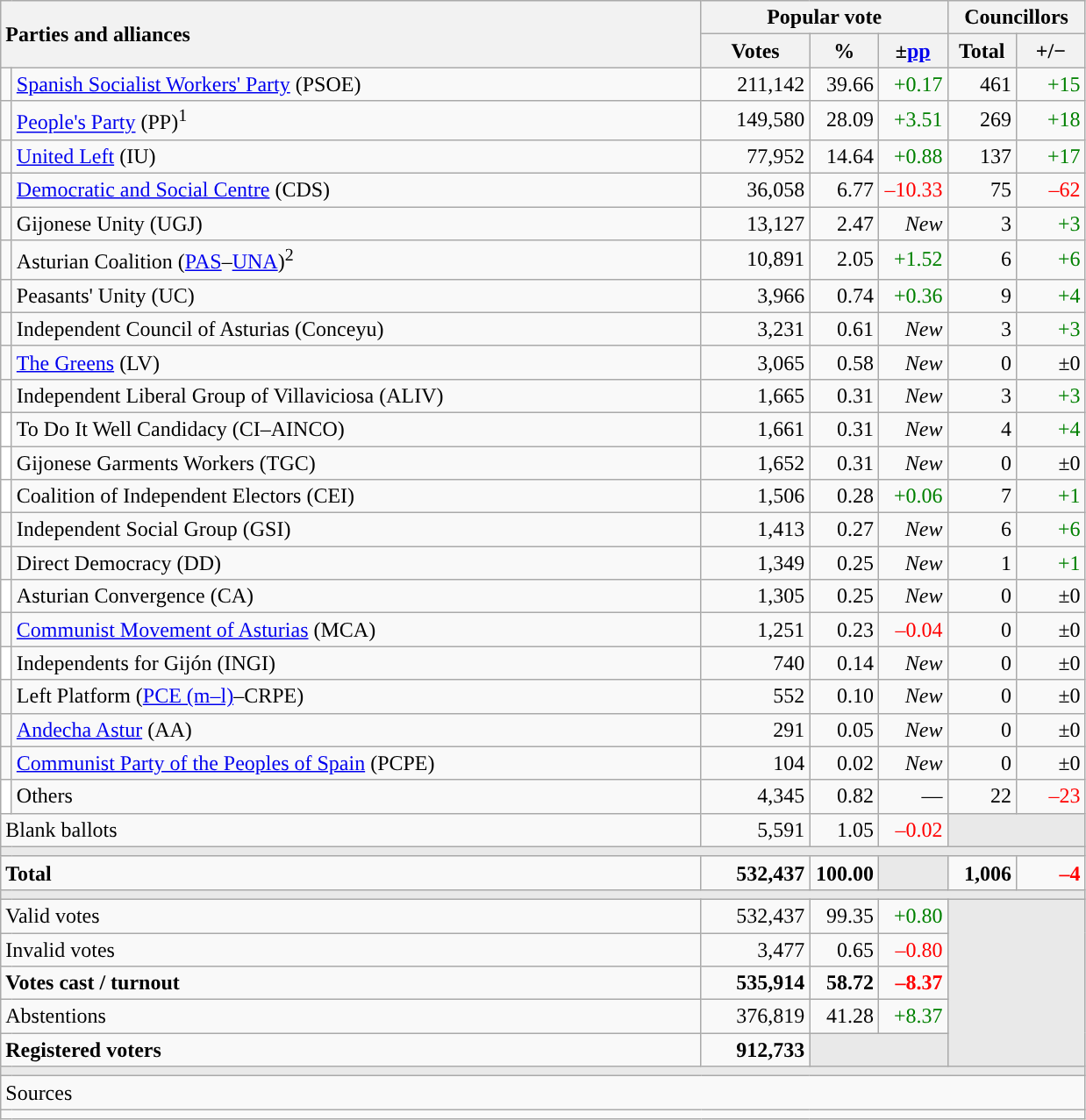<table class="wikitable" style="text-align:right;">
<tr>
<th style="text-align:left;" rowspan="2" colspan="2" width="525">Parties and alliances</th>
<th colspan="3">Popular vote</th>
<th colspan="2">Councillors</th>
</tr>
<tr>
<th width="75">Votes</th>
<th width="45">%</th>
<th width="45">±<a href='#'>pp</a></th>
<th width="45">Total</th>
<th width="45">+/−</th>
</tr>
<tr>
<td width="1" style="color:inherit;background:"></td>
<td align="left"><a href='#'>Spanish Socialist Workers' Party</a> (PSOE)</td>
<td>211,142</td>
<td>39.66</td>
<td style="color:green;">+0.17</td>
<td>461</td>
<td style="color:green;">+15</td>
</tr>
<tr>
<td style="color:inherit;background:"></td>
<td align="left"><a href='#'>People's Party</a> (PP)<sup>1</sup></td>
<td>149,580</td>
<td>28.09</td>
<td style="color:green;">+3.51</td>
<td>269</td>
<td style="color:green;">+18</td>
</tr>
<tr>
<td style="color:inherit;background:"></td>
<td align="left"><a href='#'>United Left</a> (IU)</td>
<td>77,952</td>
<td>14.64</td>
<td style="color:green;">+0.88</td>
<td>137</td>
<td style="color:green;">+17</td>
</tr>
<tr>
<td style="color:inherit;background:"></td>
<td align="left"><a href='#'>Democratic and Social Centre</a> (CDS)</td>
<td>36,058</td>
<td>6.77</td>
<td style="color:red;">–10.33</td>
<td>75</td>
<td style="color:red;">–62</td>
</tr>
<tr>
<td style="color:inherit;background:"></td>
<td align="left">Gijonese Unity (UGJ)</td>
<td>13,127</td>
<td>2.47</td>
<td><em>New</em></td>
<td>3</td>
<td style="color:green;">+3</td>
</tr>
<tr>
<td style="color:inherit;background:"></td>
<td align="left">Asturian Coalition (<a href='#'>PAS</a>–<a href='#'>UNA</a>)<sup>2</sup></td>
<td>10,891</td>
<td>2.05</td>
<td style="color:green;">+1.52</td>
<td>6</td>
<td style="color:green;">+6</td>
</tr>
<tr>
<td style="color:inherit;background:"></td>
<td align="left">Peasants' Unity (UC)</td>
<td>3,966</td>
<td>0.74</td>
<td style="color:green;">+0.36</td>
<td>9</td>
<td style="color:green;">+4</td>
</tr>
<tr>
<td style="color:inherit;background:"></td>
<td align="left">Independent Council of Asturias (Conceyu)</td>
<td>3,231</td>
<td>0.61</td>
<td><em>New</em></td>
<td>3</td>
<td style="color:green;">+3</td>
</tr>
<tr>
<td style="color:inherit;background:"></td>
<td align="left"><a href='#'>The Greens</a> (LV)</td>
<td>3,065</td>
<td>0.58</td>
<td><em>New</em></td>
<td>0</td>
<td>±0</td>
</tr>
<tr>
<td style="color:inherit;background:"></td>
<td align="left">Independent Liberal Group of Villaviciosa (ALIV)</td>
<td>1,665</td>
<td>0.31</td>
<td><em>New</em></td>
<td>3</td>
<td style="color:green;">+3</td>
</tr>
<tr>
<td bgcolor="white"></td>
<td align="left">To Do It Well Candidacy (CI–AINCO)</td>
<td>1,661</td>
<td>0.31</td>
<td><em>New</em></td>
<td>4</td>
<td style="color:green;">+4</td>
</tr>
<tr>
<td bgcolor="white"></td>
<td align="left">Gijonese Garments Workers (TGC)</td>
<td>1,652</td>
<td>0.31</td>
<td><em>New</em></td>
<td>0</td>
<td>±0</td>
</tr>
<tr>
<td bgcolor="white"></td>
<td align="left">Coalition of Independent Electors (CEI)</td>
<td>1,506</td>
<td>0.28</td>
<td style="color:green;">+0.06</td>
<td>7</td>
<td style="color:green;">+1</td>
</tr>
<tr>
<td style="color:inherit;background:"></td>
<td align="left">Independent Social Group (GSI)</td>
<td>1,413</td>
<td>0.27</td>
<td><em>New</em></td>
<td>6</td>
<td style="color:green;">+6</td>
</tr>
<tr>
<td style="color:inherit;background:"></td>
<td align="left">Direct Democracy (DD)</td>
<td>1,349</td>
<td>0.25</td>
<td><em>New</em></td>
<td>1</td>
<td style="color:green;">+1</td>
</tr>
<tr>
<td bgcolor="white"></td>
<td align="left">Asturian Convergence (CA)</td>
<td>1,305</td>
<td>0.25</td>
<td><em>New</em></td>
<td>0</td>
<td>±0</td>
</tr>
<tr>
<td style="color:inherit;background:"></td>
<td align="left"><a href='#'>Communist Movement of Asturias</a> (MCA)</td>
<td>1,251</td>
<td>0.23</td>
<td style="color:red;">–0.04</td>
<td>0</td>
<td>±0</td>
</tr>
<tr>
<td bgcolor="white"></td>
<td align="left">Independents for Gijón (INGI)</td>
<td>740</td>
<td>0.14</td>
<td><em>New</em></td>
<td>0</td>
<td>±0</td>
</tr>
<tr>
<td style="color:inherit;background:"></td>
<td align="left">Left Platform (<a href='#'>PCE (m–l)</a>–CRPE)</td>
<td>552</td>
<td>0.10</td>
<td><em>New</em></td>
<td>0</td>
<td>±0</td>
</tr>
<tr>
<td style="color:inherit;background:"></td>
<td align="left"><a href='#'>Andecha Astur</a> (AA)</td>
<td>291</td>
<td>0.05</td>
<td><em>New</em></td>
<td>0</td>
<td>±0</td>
</tr>
<tr>
<td style="color:inherit;background:"></td>
<td align="left"><a href='#'>Communist Party of the Peoples of Spain</a> (PCPE)</td>
<td>104</td>
<td>0.02</td>
<td><em>New</em></td>
<td>0</td>
<td>±0</td>
</tr>
<tr>
<td bgcolor="white"></td>
<td align="left">Others</td>
<td>4,345</td>
<td>0.82</td>
<td>—</td>
<td>22</td>
<td style="color:red;">–23</td>
</tr>
<tr>
<td align="left" colspan="2">Blank ballots</td>
<td>5,591</td>
<td>1.05</td>
<td style="color:red;">–0.02</td>
<td bgcolor="#E9E9E9" colspan="2"></td>
</tr>
<tr>
<td colspan="7" bgcolor="#E9E9E9"></td>
</tr>
<tr style="font-weight:bold;">
<td align="left" colspan="2">Total</td>
<td>532,437</td>
<td>100.00</td>
<td bgcolor="#E9E9E9"></td>
<td>1,006</td>
<td style="color:red;">–4</td>
</tr>
<tr>
<td colspan="7" bgcolor="#E9E9E9"></td>
</tr>
<tr>
<td align="left" colspan="2">Valid votes</td>
<td>532,437</td>
<td>99.35</td>
<td style="color:green;">+0.80</td>
<td bgcolor="#E9E9E9" colspan="2" rowspan="5"></td>
</tr>
<tr>
<td align="left" colspan="2">Invalid votes</td>
<td>3,477</td>
<td>0.65</td>
<td style="color:red;">–0.80</td>
</tr>
<tr style="font-weight:bold;">
<td align="left" colspan="2">Votes cast / turnout</td>
<td>535,914</td>
<td>58.72</td>
<td style="color:red;">–8.37</td>
</tr>
<tr>
<td align="left" colspan="2">Abstentions</td>
<td>376,819</td>
<td>41.28</td>
<td style="color:green;">+8.37</td>
</tr>
<tr style="font-weight:bold;">
<td align="left" colspan="2">Registered voters</td>
<td>912,733</td>
<td bgcolor="#E9E9E9" colspan="2"></td>
</tr>
<tr>
<td colspan="7" bgcolor="#E9E9E9"></td>
</tr>
<tr>
<td align="left" colspan="7">Sources</td>
</tr>
<tr>
<td colspan="7" style="text-align:left; max-width:790px;"></td>
</tr>
</table>
